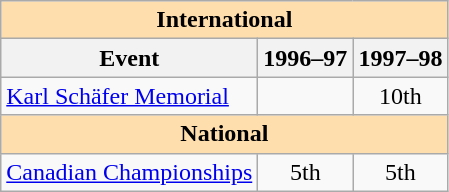<table class="wikitable" style="text-align:center">
<tr>
<th style="background-color: #ffdead; " colspan=3 align=center>International</th>
</tr>
<tr>
<th>Event</th>
<th>1996–97</th>
<th>1997–98</th>
</tr>
<tr>
<td align=left><a href='#'>Karl Schäfer Memorial</a></td>
<td></td>
<td>10th</td>
</tr>
<tr>
<th style="background-color: #ffdead; " colspan=3 align=center>National</th>
</tr>
<tr>
<td align=left><a href='#'>Canadian Championships</a></td>
<td>5th</td>
<td>5th</td>
</tr>
</table>
